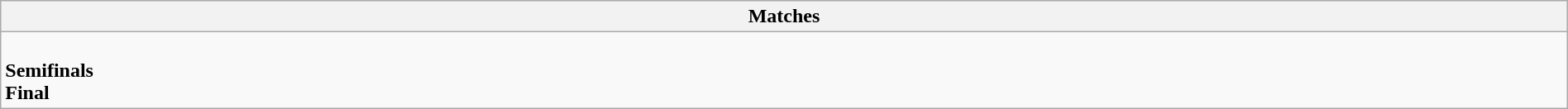<table class="wikitable collapsible collapsed" style="width:100%;">
<tr>
<th>Matches</th>
</tr>
<tr>
<td><br><strong>Semifinals</strong>

<br><strong>Final</strong>
</td>
</tr>
</table>
